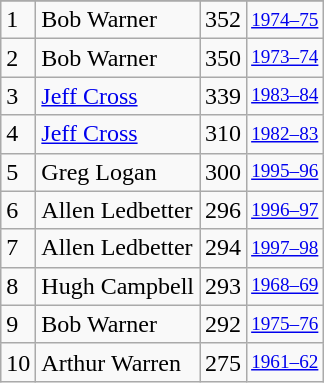<table class="wikitable">
<tr>
</tr>
<tr>
<td>1</td>
<td>Bob Warner</td>
<td>352</td>
<td style="font-size:80%;"><a href='#'>1974–75</a></td>
</tr>
<tr>
<td>2</td>
<td>Bob Warner</td>
<td>350</td>
<td style="font-size:80%;"><a href='#'>1973–74</a></td>
</tr>
<tr>
<td>3</td>
<td><a href='#'>Jeff Cross</a></td>
<td>339</td>
<td style="font-size:80%;"><a href='#'>1983–84</a></td>
</tr>
<tr>
<td>4</td>
<td><a href='#'>Jeff Cross</a></td>
<td>310</td>
<td style="font-size:80%;"><a href='#'>1982–83</a></td>
</tr>
<tr>
<td>5</td>
<td>Greg Logan</td>
<td>300</td>
<td style="font-size:80%;"><a href='#'>1995–96</a></td>
</tr>
<tr>
<td>6</td>
<td>Allen Ledbetter</td>
<td>296</td>
<td style="font-size:80%;"><a href='#'>1996–97</a></td>
</tr>
<tr>
<td>7</td>
<td>Allen Ledbetter</td>
<td>294</td>
<td style="font-size:80%;"><a href='#'>1997–98</a></td>
</tr>
<tr>
<td>8</td>
<td>Hugh Campbell</td>
<td>293</td>
<td style="font-size:80%;"><a href='#'>1968–69</a></td>
</tr>
<tr>
<td>9</td>
<td>Bob Warner</td>
<td>292</td>
<td style="font-size:80%;"><a href='#'>1975–76</a></td>
</tr>
<tr>
<td>10</td>
<td>Arthur Warren</td>
<td>275</td>
<td style="font-size:80%;"><a href='#'>1961–62</a></td>
</tr>
</table>
